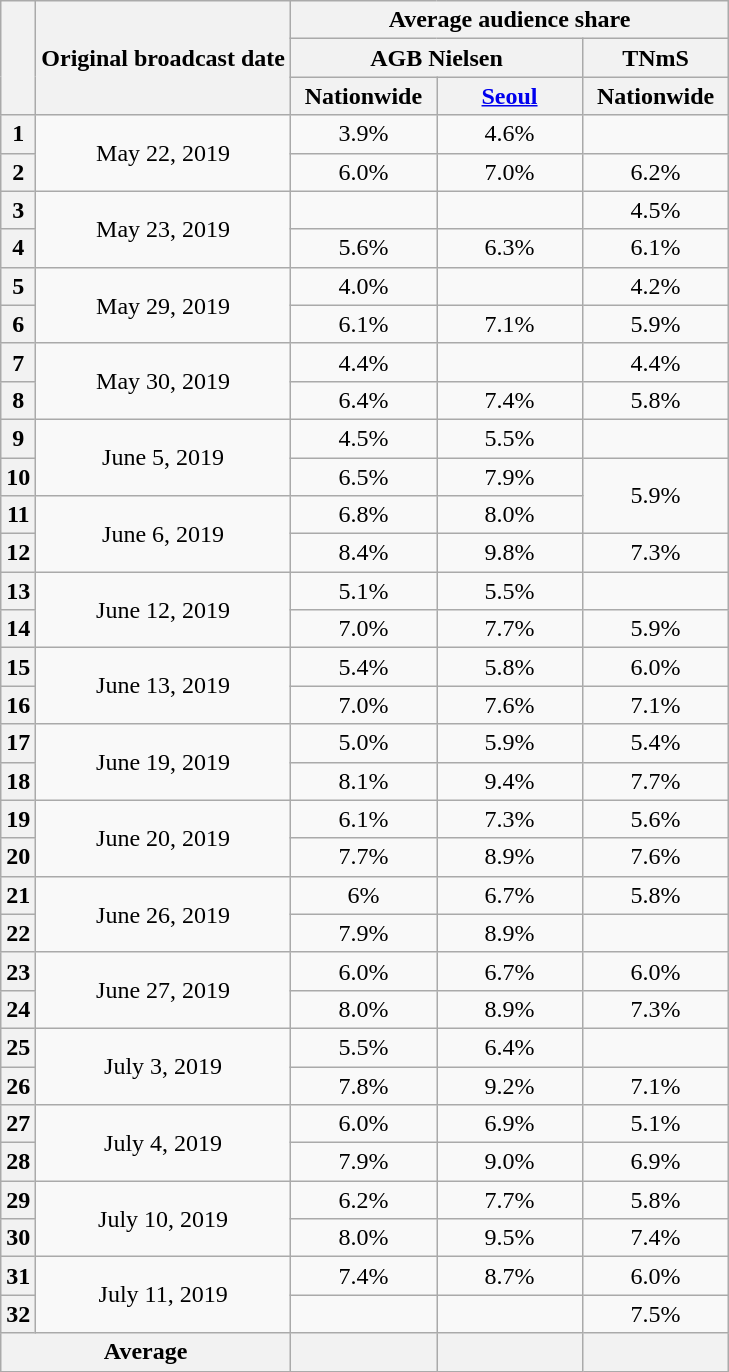<table class="wikitable" style="text-align:center">
<tr>
<th rowspan="3"></th>
<th rowspan="3">Original broadcast date</th>
<th colspan="3">Average audience share</th>
</tr>
<tr>
<th colspan="2">AGB Nielsen</th>
<th>TNmS</th>
</tr>
<tr>
<th width="90">Nationwide</th>
<th width="90"><a href='#'>Seoul</a></th>
<th width="90">Nationwide</th>
</tr>
<tr>
<th>1</th>
<td rowspan="2">May 22, 2019</td>
<td>3.9% </td>
<td>4.6% </td>
<td></td>
</tr>
<tr>
<th>2</th>
<td>6.0% </td>
<td>7.0% </td>
<td>6.2%</td>
</tr>
<tr>
<th>3</th>
<td rowspan="2">May 23, 2019</td>
<td> </td>
<td> </td>
<td>4.5%</td>
</tr>
<tr>
<th>4</th>
<td>5.6% </td>
<td>6.3% </td>
<td>6.1%</td>
</tr>
<tr>
<th>5</th>
<td rowspan="2">May 29, 2019</td>
<td>4.0% </td>
<td></td>
<td>4.2%</td>
</tr>
<tr>
<th>6</th>
<td>6.1% </td>
<td>7.1% </td>
<td>5.9%</td>
</tr>
<tr>
<th>7</th>
<td rowspan="2">May 30, 2019</td>
<td>4.4% </td>
<td></td>
<td>4.4%</td>
</tr>
<tr>
<th>8</th>
<td>6.4% </td>
<td>7.4% </td>
<td>5.8%</td>
</tr>
<tr>
<th>9</th>
<td rowspan="2">June 5, 2019</td>
<td>4.5% </td>
<td>5.5% </td>
<td></td>
</tr>
<tr>
<th>10</th>
<td>6.5% </td>
<td>7.9% </td>
<td rowspan="2">5.9%</td>
</tr>
<tr>
<th>11</th>
<td rowspan="2">June 6, 2019</td>
<td>6.8% </td>
<td>8.0% </td>
</tr>
<tr>
<th>12</th>
<td>8.4% </td>
<td>9.8% </td>
<td>7.3%</td>
</tr>
<tr>
<th>13</th>
<td rowspan="2">June 12, 2019</td>
<td>5.1% </td>
<td>5.5% </td>
<td></td>
</tr>
<tr>
<th>14</th>
<td>7.0% </td>
<td>7.7% </td>
<td>5.9%</td>
</tr>
<tr>
<th>15</th>
<td rowspan="2">June 13, 2019</td>
<td>5.4% </td>
<td>5.8% </td>
<td>6.0%</td>
</tr>
<tr>
<th>16</th>
<td>7.0% </td>
<td>7.6% </td>
<td>7.1%</td>
</tr>
<tr>
<th>17</th>
<td rowspan="2">June 19, 2019</td>
<td>5.0% </td>
<td>5.9% </td>
<td>5.4%</td>
</tr>
<tr>
<th>18</th>
<td>8.1% </td>
<td>9.4% </td>
<td>7.7%</td>
</tr>
<tr>
<th>19</th>
<td rowspan="2">June 20, 2019</td>
<td>6.1% </td>
<td>7.3% </td>
<td>5.6%</td>
</tr>
<tr>
<th>20</th>
<td>7.7% </td>
<td>8.9% </td>
<td>7.6%</td>
</tr>
<tr>
<th>21</th>
<td rowspan="2">June 26, 2019</td>
<td>6% </td>
<td>6.7% </td>
<td>5.8%</td>
</tr>
<tr>
<th>22</th>
<td>7.9% </td>
<td>8.9% </td>
<td></td>
</tr>
<tr>
<th>23</th>
<td rowspan="2">June 27, 2019</td>
<td>6.0% </td>
<td>6.7% </td>
<td>6.0%</td>
</tr>
<tr>
<th>24</th>
<td>8.0% </td>
<td>8.9% </td>
<td>7.3%</td>
</tr>
<tr>
<th>25</th>
<td rowspan="2">July 3, 2019</td>
<td>5.5% </td>
<td>6.4% </td>
<td></td>
</tr>
<tr>
<th>26</th>
<td>7.8% </td>
<td>9.2% </td>
<td>7.1%</td>
</tr>
<tr>
<th>27</th>
<td rowspan="2">July 4, 2019</td>
<td>6.0% </td>
<td>6.9% </td>
<td>5.1%</td>
</tr>
<tr>
<th>28</th>
<td>7.9% </td>
<td>9.0% </td>
<td>6.9%</td>
</tr>
<tr>
<th>29</th>
<td rowspan="2">July 10, 2019</td>
<td>6.2% </td>
<td>7.7% </td>
<td>5.8%</td>
</tr>
<tr>
<th>30</th>
<td>8.0% </td>
<td>9.5% </td>
<td>7.4%</td>
</tr>
<tr>
<th>31</th>
<td rowspan="2">July 11, 2019</td>
<td>7.4% </td>
<td>8.7% </td>
<td>6.0%</td>
</tr>
<tr>
<th>32</th>
<td> </td>
<td> </td>
<td>7.5%</td>
</tr>
<tr>
<th colspan="2">Average</th>
<th></th>
<th></th>
<th></th>
</tr>
</table>
